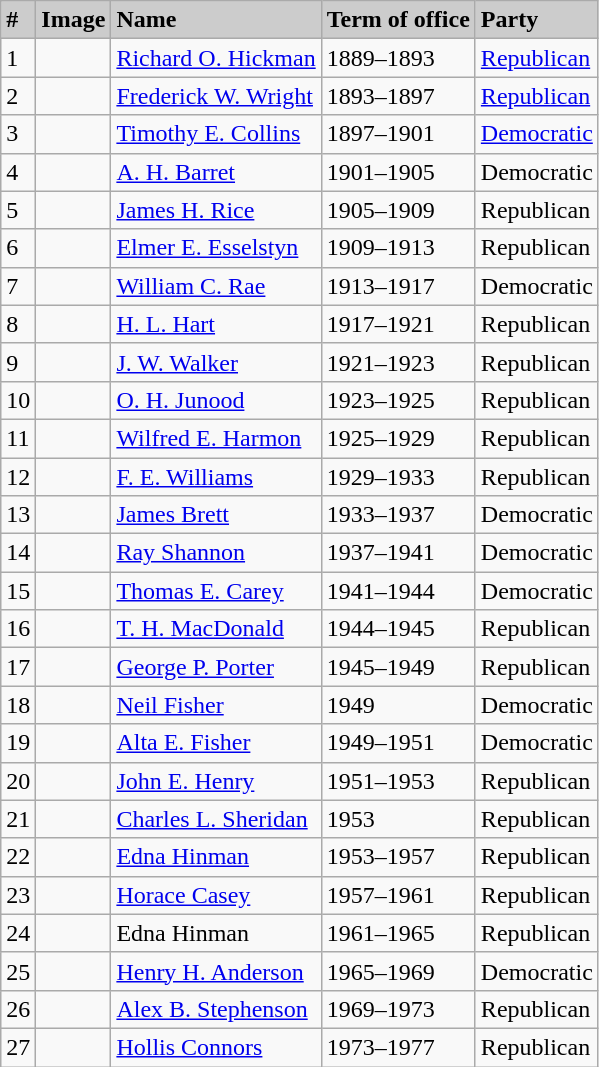<table class="wikitable">
<tr>
<td bgcolor=#cccccc><strong>#</strong></td>
<td bgcolor=#cccccc><strong>Image</strong></td>
<td bgcolor=#cccccc><strong>Name</strong></td>
<td bgcolor=#cccccc><strong>Term of office</strong></td>
<td bgcolor=#cccccc><strong>Party</strong></td>
</tr>
<tr>
<td>1</td>
<td></td>
<td><a href='#'>Richard O. Hickman</a></td>
<td>1889–1893</td>
<td><a href='#'>Republican</a></td>
</tr>
<tr>
<td>2</td>
<td></td>
<td><a href='#'>Frederick W. Wright</a></td>
<td>1893–1897</td>
<td><a href='#'>Republican</a></td>
</tr>
<tr>
<td>3</td>
<td></td>
<td><a href='#'>Timothy E. Collins</a></td>
<td>1897–1901</td>
<td><a href='#'>Democratic</a></td>
</tr>
<tr>
<td>4</td>
<td></td>
<td><a href='#'>A. H. Barret</a></td>
<td>1901–1905</td>
<td>Democratic</td>
</tr>
<tr>
<td>5</td>
<td></td>
<td><a href='#'>James H. Rice</a></td>
<td>1905–1909</td>
<td>Republican</td>
</tr>
<tr>
<td>6</td>
<td></td>
<td><a href='#'>Elmer E. Esselstyn</a></td>
<td>1909–1913</td>
<td>Republican</td>
</tr>
<tr>
<td>7</td>
<td></td>
<td><a href='#'>William C. Rae</a></td>
<td>1913–1917</td>
<td>Democratic</td>
</tr>
<tr>
<td>8</td>
<td></td>
<td><a href='#'>H. L. Hart</a></td>
<td>1917–1921</td>
<td>Republican</td>
</tr>
<tr>
<td>9</td>
<td></td>
<td><a href='#'>J. W. Walker</a></td>
<td>1921–1923</td>
<td>Republican</td>
</tr>
<tr>
<td>10</td>
<td></td>
<td><a href='#'>O. H. Junood</a></td>
<td>1923–1925</td>
<td>Republican</td>
</tr>
<tr>
<td>11</td>
<td></td>
<td><a href='#'>Wilfred E. Harmon</a></td>
<td>1925–1929</td>
<td>Republican</td>
</tr>
<tr>
<td>12</td>
<td></td>
<td><a href='#'>F. E. Williams</a></td>
<td>1929–1933</td>
<td>Republican</td>
</tr>
<tr>
<td>13</td>
<td></td>
<td><a href='#'>James Brett</a></td>
<td>1933–1937</td>
<td>Democratic</td>
</tr>
<tr>
<td>14</td>
<td></td>
<td><a href='#'>Ray Shannon</a></td>
<td>1937–1941</td>
<td>Democratic</td>
</tr>
<tr>
<td>15</td>
<td></td>
<td><a href='#'>Thomas E. Carey</a></td>
<td>1941–1944</td>
<td>Democratic</td>
</tr>
<tr>
<td>16</td>
<td></td>
<td><a href='#'>T. H. MacDonald</a></td>
<td>1944–1945</td>
<td>Republican</td>
</tr>
<tr>
<td>17</td>
<td></td>
<td><a href='#'>George P. Porter</a></td>
<td>1945–1949</td>
<td>Republican</td>
</tr>
<tr>
<td>18</td>
<td></td>
<td><a href='#'>Neil Fisher</a></td>
<td>1949</td>
<td>Democratic</td>
</tr>
<tr>
<td>19</td>
<td></td>
<td><a href='#'>Alta E. Fisher</a></td>
<td>1949–1951</td>
<td>Democratic</td>
</tr>
<tr>
<td>20</td>
<td></td>
<td><a href='#'>John E. Henry</a></td>
<td>1951–1953</td>
<td>Republican</td>
</tr>
<tr>
<td>21</td>
<td></td>
<td><a href='#'>Charles L. Sheridan</a></td>
<td>1953</td>
<td>Republican</td>
</tr>
<tr>
<td>22</td>
<td></td>
<td><a href='#'>Edna Hinman</a></td>
<td>1953–1957</td>
<td>Republican</td>
</tr>
<tr>
<td>23</td>
<td></td>
<td><a href='#'>Horace Casey</a></td>
<td>1957–1961</td>
<td>Republican</td>
</tr>
<tr>
<td>24</td>
<td></td>
<td>Edna Hinman</td>
<td>1961–1965</td>
<td>Republican</td>
</tr>
<tr>
<td>25</td>
<td></td>
<td><a href='#'>Henry H. Anderson</a></td>
<td>1965–1969</td>
<td>Democratic</td>
</tr>
<tr>
<td>26</td>
<td></td>
<td><a href='#'>Alex B. Stephenson</a></td>
<td>1969–1973</td>
<td>Republican</td>
</tr>
<tr>
<td>27</td>
<td></td>
<td><a href='#'>Hollis Connors</a></td>
<td>1973–1977</td>
<td>Republican</td>
</tr>
</table>
